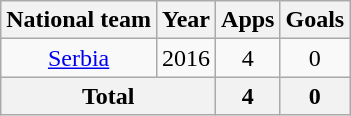<table class="wikitable" style="text-align:center">
<tr>
<th>National team</th>
<th>Year</th>
<th>Apps</th>
<th>Goals</th>
</tr>
<tr>
<td rowspan="1"><a href='#'>Serbia</a></td>
<td>2016</td>
<td>4</td>
<td>0</td>
</tr>
<tr>
<th colspan="2">Total</th>
<th>4</th>
<th>0</th>
</tr>
</table>
